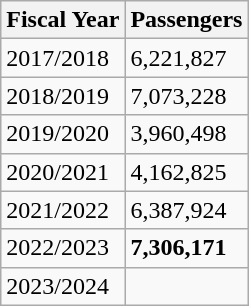<table class="wikitable">
<tr>
<th>Fiscal Year</th>
<th>Passengers</th>
</tr>
<tr>
<td>2017/2018</td>
<td>6,221,827</td>
</tr>
<tr>
<td>2018/2019</td>
<td>7,073,228</td>
</tr>
<tr>
<td>2019/2020</td>
<td>3,960,498</td>
</tr>
<tr>
<td>2020/2021</td>
<td>4,162,825</td>
</tr>
<tr>
<td>2021/2022</td>
<td>6,387,924</td>
</tr>
<tr>
<td>2022/2023</td>
<td><strong>7,306,171</strong></td>
</tr>
<tr>
<td>2023/2024</td>
<td></td>
</tr>
</table>
